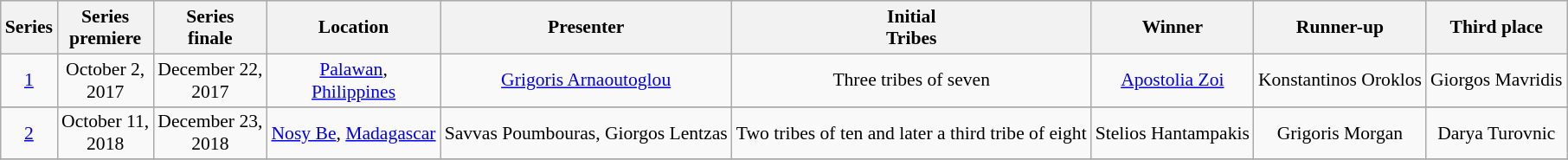<table class="wikitable" style="font-size:90%; text-align:center">
<tr style="background:#e0e0e0;">
<th>Series</th>
<th>Series <br>premiere</th>
<th>Series <br>finale</th>
<th>Location</th>
<th>Presenter</th>
<th>Initial<br>Tribes</th>
<th>Winner</th>
<th>Runner-up</th>
<th>Third place</th>
</tr>
<tr style="background:#f9f9f9;">
<td style="text-align:center"><a href='#'>1</a></td>
<td>October 2, <br>2017</td>
<td>December 22, <br>2017</td>
<td><a href='#'>Palawan</a>, <br><a href='#'>Philippines</a></td>
<td><a href='#'>Grigoris Arnaoutoglou</a></td>
<td>Three tribes of seven</td>
<td><a href='#'>Apostolia Zoi</a></td>
<td>Konstantinos Oroklos</td>
<td>Giorgos Mavridis</td>
</tr>
<tr>
</tr>
<tr style="background:#f9f9f9;">
<td style="text-align:center"><a href='#'>2</a></td>
<td>October 11, <br>2018</td>
<td>December 23,<br>2018</td>
<td><a href='#'>Nosy Be</a>, <a href='#'>Madagascar</a></td>
<td>Savvas Poumbouras, Giorgos Lentzas</td>
<td>Two tribes of ten and later a third tribe of eight</td>
<td>Stelios Hantampakis</td>
<td>Grigoris Morgan</td>
<td>Darya Turovnic</td>
</tr>
<tr>
</tr>
</table>
